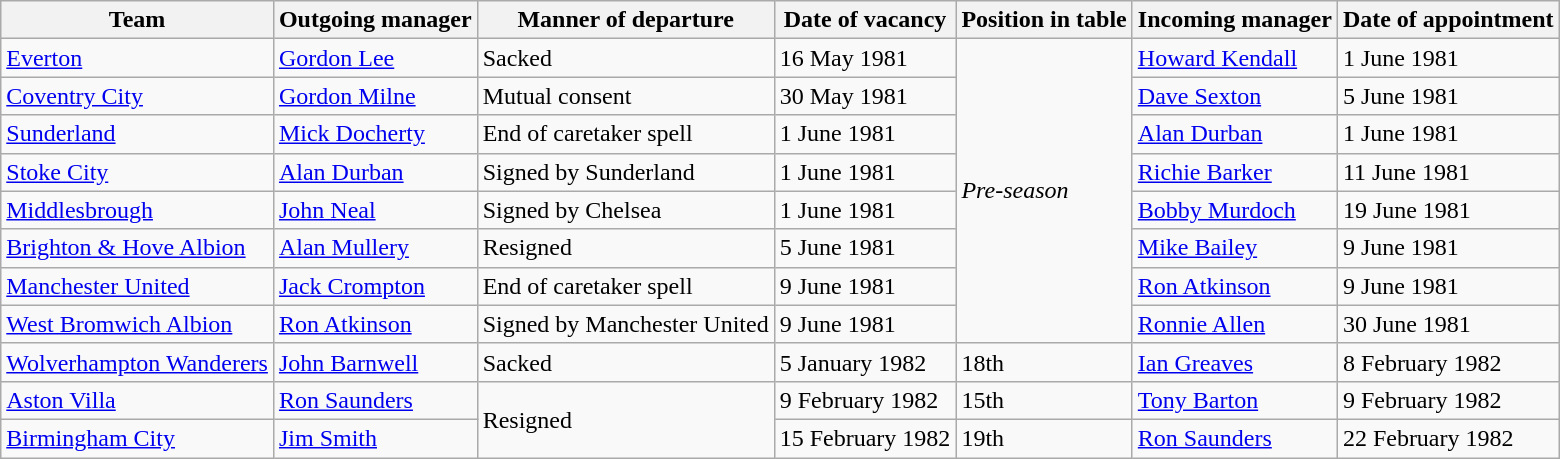<table class="wikitable">
<tr>
<th>Team</th>
<th>Outgoing manager</th>
<th>Manner of departure</th>
<th>Date of vacancy</th>
<th>Position in table</th>
<th>Incoming manager</th>
<th>Date of appointment</th>
</tr>
<tr>
<td><a href='#'>Everton</a></td>
<td> <a href='#'>Gordon Lee</a></td>
<td>Sacked</td>
<td>16 May 1981</td>
<td Rowspan="8"><em>Pre-season</em></td>
<td> <a href='#'>Howard Kendall</a></td>
<td>1 June 1981</td>
</tr>
<tr>
<td><a href='#'>Coventry City</a></td>
<td> <a href='#'>Gordon Milne</a></td>
<td>Mutual consent</td>
<td>30 May 1981</td>
<td> <a href='#'>Dave Sexton</a></td>
<td>5 June 1981</td>
</tr>
<tr>
<td><a href='#'>Sunderland</a></td>
<td> <a href='#'>Mick Docherty</a></td>
<td>End of caretaker spell</td>
<td>1 June 1981</td>
<td> <a href='#'>Alan Durban</a></td>
<td>1 June 1981</td>
</tr>
<tr>
<td><a href='#'>Stoke City</a></td>
<td> <a href='#'>Alan Durban</a></td>
<td>Signed by Sunderland</td>
<td>1 June 1981</td>
<td> <a href='#'>Richie Barker</a></td>
<td>11 June 1981</td>
</tr>
<tr>
<td><a href='#'>Middlesbrough</a></td>
<td> <a href='#'>John Neal</a></td>
<td>Signed by Chelsea</td>
<td>1 June 1981</td>
<td> <a href='#'>Bobby Murdoch</a></td>
<td>19 June 1981</td>
</tr>
<tr>
<td><a href='#'>Brighton & Hove Albion</a></td>
<td> <a href='#'>Alan Mullery</a></td>
<td>Resigned</td>
<td>5 June 1981</td>
<td> <a href='#'>Mike Bailey</a></td>
<td>9 June 1981</td>
</tr>
<tr>
<td><a href='#'>Manchester United</a></td>
<td> <a href='#'>Jack Crompton</a></td>
<td>End of caretaker spell</td>
<td>9 June 1981</td>
<td> <a href='#'>Ron Atkinson</a></td>
<td>9 June 1981</td>
</tr>
<tr>
<td><a href='#'>West Bromwich Albion</a></td>
<td> <a href='#'>Ron Atkinson</a></td>
<td>Signed by Manchester United</td>
<td>9 June 1981</td>
<td> <a href='#'>Ronnie Allen</a></td>
<td>30 June 1981</td>
</tr>
<tr>
<td><a href='#'>Wolverhampton Wanderers</a></td>
<td> <a href='#'>John Barnwell</a></td>
<td>Sacked</td>
<td>5 January 1982</td>
<td>18th</td>
<td> <a href='#'>Ian Greaves</a></td>
<td>8 February 1982</td>
</tr>
<tr>
<td><a href='#'>Aston Villa</a></td>
<td> <a href='#'>Ron Saunders</a></td>
<td rowspan="2">Resigned</td>
<td>9 February 1982</td>
<td>15th</td>
<td> <a href='#'>Tony Barton</a></td>
<td>9 February 1982</td>
</tr>
<tr>
<td><a href='#'>Birmingham City</a></td>
<td> <a href='#'>Jim Smith</a></td>
<td>15 February 1982</td>
<td>19th</td>
<td> <a href='#'>Ron Saunders</a></td>
<td>22 February 1982</td>
</tr>
</table>
